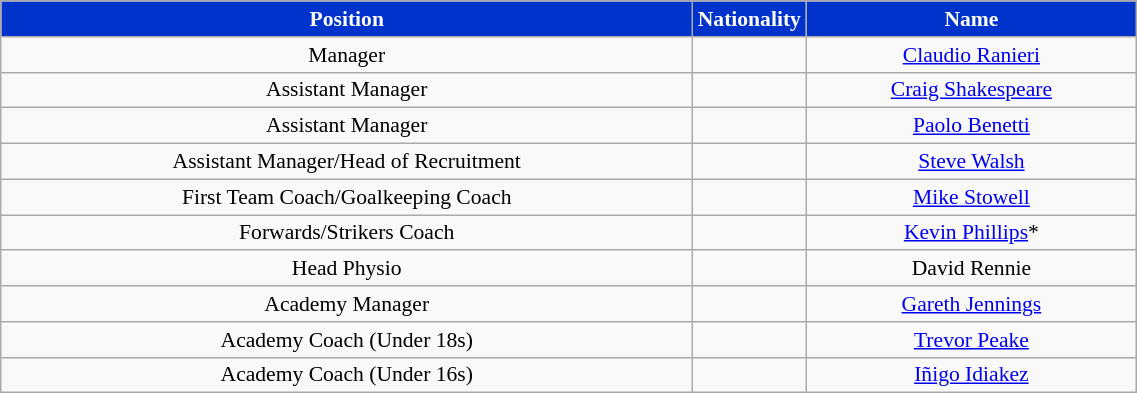<table class="wikitable"  style="text-align:center; font-size:90%; width:60%;">
<tr>
<th style="background:#03c; color:white; width=550px;">Position</th>
<th style="background:#03c; color:white; width:55px;">Nationality</th>
<th style="background:#03c; color:white; width=300px;">Name</th>
</tr>
<tr>
<td>Manager</td>
<td></td>
<td><a href='#'>Claudio Ranieri</a></td>
</tr>
<tr>
<td>Assistant Manager</td>
<td></td>
<td><a href='#'>Craig Shakespeare</a></td>
</tr>
<tr>
<td>Assistant Manager</td>
<td></td>
<td><a href='#'>Paolo Benetti</a></td>
</tr>
<tr>
<td>Assistant Manager/Head of Recruitment</td>
<td></td>
<td><a href='#'>Steve Walsh</a></td>
</tr>
<tr>
<td>First Team Coach/Goalkeeping Coach</td>
<td></td>
<td><a href='#'>Mike Stowell</a></td>
</tr>
<tr>
<td>Forwards/Strikers Coach</td>
<td></td>
<td><a href='#'>Kevin Phillips</a>*</td>
</tr>
<tr>
<td>Head Physio</td>
<td></td>
<td>David Rennie</td>
</tr>
<tr>
<td>Academy Manager</td>
<td></td>
<td><a href='#'>Gareth Jennings</a></td>
</tr>
<tr>
<td>Academy Coach (Under 18s)</td>
<td></td>
<td><a href='#'>Trevor Peake</a></td>
</tr>
<tr>
<td>Academy Coach (Under 16s)</td>
<td></td>
<td><a href='#'>Iñigo Idiakez</a></td>
</tr>
</table>
